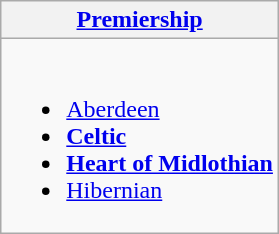<table class="wikitable" style="text-align:left">
<tr>
<th><a href='#'>Premiership</a></th>
</tr>
<tr>
<td valign=top><br><ul><li><a href='#'>Aberdeen</a></li><li><strong><a href='#'>Celtic</a></strong></li><li><strong><a href='#'>Heart of Midlothian</a></strong></li><li><a href='#'>Hibernian</a></li></ul></td>
</tr>
</table>
